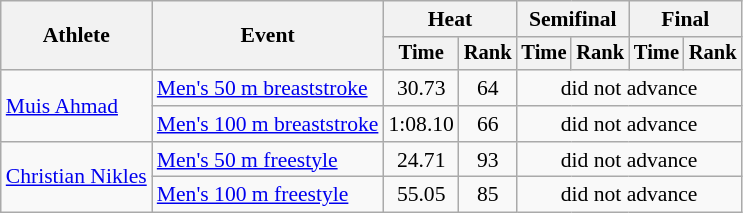<table class=wikitable style="font-size:90%">
<tr>
<th rowspan="2">Athlete</th>
<th rowspan="2">Event</th>
<th colspan="2">Heat</th>
<th colspan="2">Semifinal</th>
<th colspan="2">Final</th>
</tr>
<tr style="font-size:95%">
<th>Time</th>
<th>Rank</th>
<th>Time</th>
<th>Rank</th>
<th>Time</th>
<th>Rank</th>
</tr>
<tr align=center>
<td align=left rowspan=2><a href='#'>Muis Ahmad</a></td>
<td align=left><a href='#'>Men's 50 m breaststroke</a></td>
<td>30.73</td>
<td>64</td>
<td colspan=4>did not advance</td>
</tr>
<tr align=center>
<td align=left><a href='#'>Men's 100 m breaststroke</a></td>
<td>1:08.10</td>
<td>66</td>
<td colspan=4>did not advance</td>
</tr>
<tr align=center>
<td align=left rowspan=2><a href='#'>Christian Nikles</a></td>
<td align=left><a href='#'>Men's 50 m freestyle</a></td>
<td>24.71</td>
<td>93</td>
<td colspan=4>did not advance</td>
</tr>
<tr align=center>
<td align=left><a href='#'>Men's 100 m freestyle</a></td>
<td>55.05</td>
<td>85</td>
<td colspan=4>did not advance</td>
</tr>
</table>
